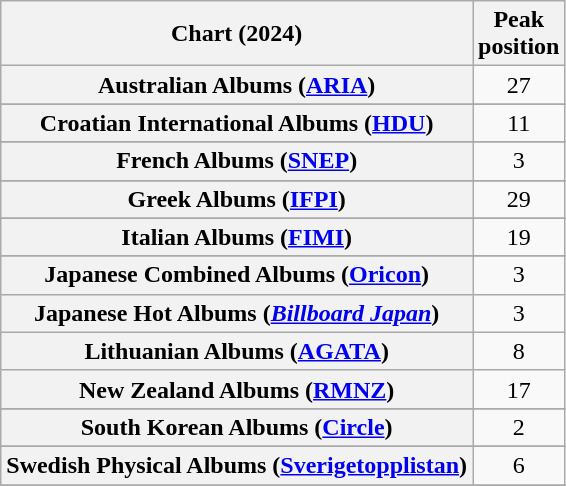<table class="wikitable sortable plainrowheaders" style="text-align:center">
<tr>
<th scope="col">Chart (2024)</th>
<th scope="col">Peak<br>position</th>
</tr>
<tr>
<th scope="row">Australian Albums (<a href='#'>ARIA</a>)</th>
<td>27</td>
</tr>
<tr>
</tr>
<tr>
</tr>
<tr>
</tr>
<tr>
</tr>
<tr>
<th scope="row">Croatian International Albums (<a href='#'>HDU</a>)</th>
<td>11</td>
</tr>
<tr>
</tr>
<tr>
</tr>
<tr>
<th scope="row">French Albums (<a href='#'>SNEP</a>)</th>
<td>3</td>
</tr>
<tr>
</tr>
<tr>
<th scope="row">Greek Albums (<a href='#'>IFPI</a>)</th>
<td>29</td>
</tr>
<tr>
</tr>
<tr>
<th scope="row">Italian Albums (<a href='#'>FIMI</a>)</th>
<td>19</td>
</tr>
<tr>
</tr>
<tr>
<th scope="row">Japanese Combined Albums (<a href='#'>Oricon</a>)</th>
<td>3</td>
</tr>
<tr>
<th scope="row">Japanese Hot Albums (<em><a href='#'>Billboard Japan</a></em>)</th>
<td>3</td>
</tr>
<tr>
<th scope="row">Lithuanian Albums (<a href='#'>AGATA</a>)</th>
<td>8</td>
</tr>
<tr>
<th scope="row">New Zealand Albums (<a href='#'>RMNZ</a>)</th>
<td>17</td>
</tr>
<tr>
</tr>
<tr>
</tr>
<tr>
<th scope="row">South Korean Albums (<a href='#'>Circle</a>)</th>
<td>2</td>
</tr>
<tr>
</tr>
<tr>
<th scope="row">Swedish Physical Albums (<a href='#'>Sverigetopplistan</a>)</th>
<td>6</td>
</tr>
<tr>
</tr>
<tr>
</tr>
<tr>
</tr>
<tr>
</tr>
</table>
